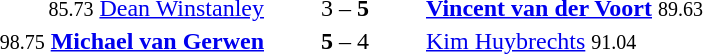<table style="text-align:center">
<tr>
<th width=223></th>
<th width=100></th>
<th width=223></th>
</tr>
<tr>
<td align=right><small><span>85.73</span></small> <a href='#'>Dean Winstanley</a> </td>
<td>3 – <strong>5</strong></td>
<td align=left> <strong><a href='#'>Vincent van der Voort</a></strong> <small><span>89.63</span></small></td>
</tr>
<tr>
<td align=right><small><span>98.75</span></small> <strong><a href='#'>Michael van Gerwen</a></strong> </td>
<td><strong>5</strong> – 4</td>
<td align=left> <a href='#'>Kim Huybrechts</a> <small><span>91.04</span></small></td>
</tr>
</table>
